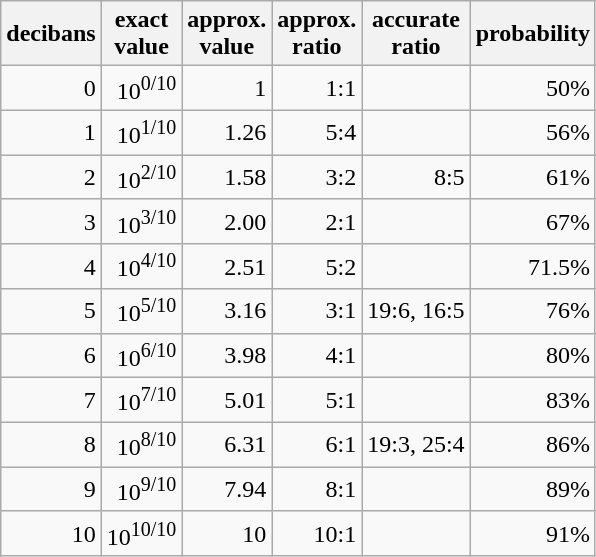<table class=wikitable>
<tr>
<th>decibans</th>
<th>exact<br>value</th>
<th>approx.<br>value</th>
<th>approx.<br>ratio</th>
<th>accurate<br>ratio</th>
<th>probability</th>
</tr>
<tr align=right>
<td>0</td>
<td>10<sup>0/10</sup></td>
<td>1</td>
<td>1:1</td>
<td></td>
<td>50%</td>
</tr>
<tr align=right>
<td>1</td>
<td>10<sup>1/10</sup></td>
<td>1.26</td>
<td>5:4</td>
<td></td>
<td>56%</td>
</tr>
<tr align=right>
<td>2</td>
<td>10<sup>2/10</sup></td>
<td>1.58</td>
<td>3:2</td>
<td>8:5</td>
<td>61%</td>
</tr>
<tr align=right>
<td>3</td>
<td>10<sup>3/10</sup></td>
<td>2.00</td>
<td>2:1</td>
<td></td>
<td>67%</td>
</tr>
<tr align=right>
<td>4</td>
<td>10<sup>4/10</sup></td>
<td>2.51</td>
<td>5:2</td>
<td></td>
<td>71.5%</td>
</tr>
<tr align=right>
<td>5</td>
<td>10<sup>5/10</sup></td>
<td>3.16</td>
<td>3:1</td>
<td>19:6, 16:5</td>
<td>76%</td>
</tr>
<tr align=right>
<td>6</td>
<td>10<sup>6/10</sup></td>
<td>3.98</td>
<td>4:1</td>
<td></td>
<td>80%</td>
</tr>
<tr align=right>
<td>7</td>
<td>10<sup>7/10</sup></td>
<td>5.01</td>
<td>5:1</td>
<td></td>
<td>83%</td>
</tr>
<tr align=right>
<td>8</td>
<td>10<sup>8/10</sup></td>
<td>6.31</td>
<td>6:1</td>
<td>19:3, 25:4</td>
<td>86%</td>
</tr>
<tr align=right>
<td>9</td>
<td>10<sup>9/10</sup></td>
<td>7.94</td>
<td>8:1</td>
<td></td>
<td>89%</td>
</tr>
<tr align=right>
<td>10</td>
<td>10<sup>10/10</sup></td>
<td>10</td>
<td>10:1</td>
<td></td>
<td>91%</td>
</tr>
</table>
